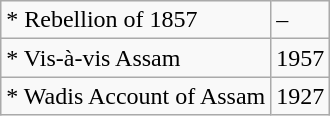<table class="wikitable">
<tr>
<td>* Rebellion of 1857</td>
<td>–</td>
</tr>
<tr>
<td>* Vis-à-vis Assam</td>
<td>1957</td>
</tr>
<tr>
<td>* Wadis Account of Assam</td>
<td>1927</td>
</tr>
</table>
